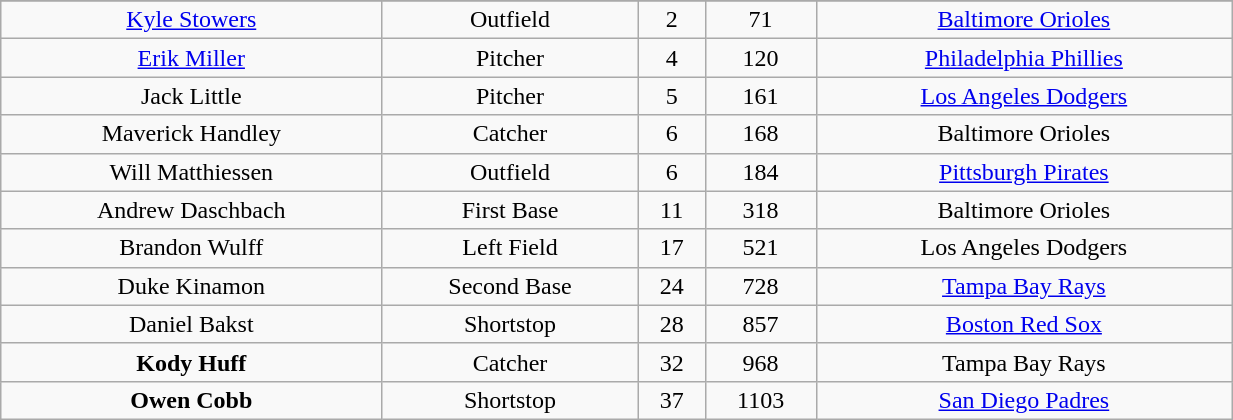<table class="wikitable" width="65%">
<tr align="center">
</tr>
<tr align="center" bgcolor="">
<td><a href='#'>Kyle Stowers</a></td>
<td>Outfield</td>
<td>2</td>
<td>71</td>
<td><a href='#'>Baltimore Orioles</a></td>
</tr>
<tr align="center" bgcolor="">
<td><a href='#'>Erik Miller</a></td>
<td>Pitcher</td>
<td>4</td>
<td>120</td>
<td><a href='#'>Philadelphia Phillies</a></td>
</tr>
<tr align="center" bgcolor="">
<td>Jack Little</td>
<td>Pitcher</td>
<td>5</td>
<td>161</td>
<td><a href='#'>Los Angeles Dodgers</a></td>
</tr>
<tr align="center" bgcolor="">
<td>Maverick Handley</td>
<td>Catcher</td>
<td>6</td>
<td>168</td>
<td>Baltimore Orioles</td>
</tr>
<tr align="center" bgcolor="">
<td>Will Matthiessen</td>
<td>Outfield</td>
<td>6</td>
<td>184</td>
<td><a href='#'>Pittsburgh Pirates</a></td>
</tr>
<tr align="center" bgcolor="">
<td>Andrew Daschbach</td>
<td>First Base</td>
<td>11</td>
<td>318</td>
<td>Baltimore Orioles</td>
</tr>
<tr align="center" bgcolor="">
<td>Brandon Wulff</td>
<td>Left Field</td>
<td>17</td>
<td>521</td>
<td>Los Angeles Dodgers</td>
</tr>
<tr align="center" bgcolor="">
<td>Duke Kinamon</td>
<td>Second Base</td>
<td>24</td>
<td>728</td>
<td><a href='#'>Tampa Bay Rays</a></td>
</tr>
<tr align="center" bgcolor="">
<td>Daniel Bakst</td>
<td>Shortstop</td>
<td>28</td>
<td>857</td>
<td><a href='#'>Boston Red Sox</a></td>
</tr>
<tr align="center" bgcolor="">
<td><strong>Kody Huff</strong></td>
<td>Catcher</td>
<td>32</td>
<td>968</td>
<td>Tampa Bay Rays</td>
</tr>
<tr align="center" bgcolor="">
<td><strong>Owen Cobb</strong></td>
<td>Shortstop</td>
<td>37</td>
<td>1103</td>
<td><a href='#'>San Diego Padres</a></td>
</tr>
</table>
